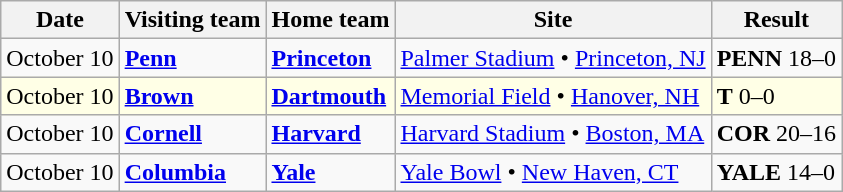<table class="wikitable">
<tr>
<th>Date</th>
<th>Visiting team</th>
<th>Home team</th>
<th>Site</th>
<th>Result</th>
</tr>
<tr>
<td>October 10</td>
<td><strong><a href='#'>Penn</a></strong></td>
<td><strong><a href='#'>Princeton</a></strong></td>
<td><a href='#'>Palmer Stadium</a> • <a href='#'>Princeton, NJ</a></td>
<td><strong>PENN</strong> 18–0</td>
</tr>
<tr style="background:#FFFFE6;">
<td>October 10</td>
<td><strong><a href='#'>Brown</a></strong></td>
<td><strong><a href='#'>Dartmouth</a></strong></td>
<td><a href='#'>Memorial Field</a> • <a href='#'>Hanover, NH</a></td>
<td><strong>T</strong> 0–0</td>
</tr>
<tr>
<td>October 10</td>
<td><strong><a href='#'>Cornell</a></strong></td>
<td><strong><a href='#'>Harvard</a></strong></td>
<td><a href='#'>Harvard Stadium</a> • <a href='#'>Boston, MA</a></td>
<td><strong>COR</strong> 20–16</td>
</tr>
<tr>
<td>October 10</td>
<td><strong><a href='#'>Columbia</a></strong></td>
<td><strong><a href='#'>Yale</a></strong></td>
<td><a href='#'>Yale Bowl</a> • <a href='#'>New Haven, CT</a></td>
<td><strong>YALE</strong> 14–0</td>
</tr>
</table>
